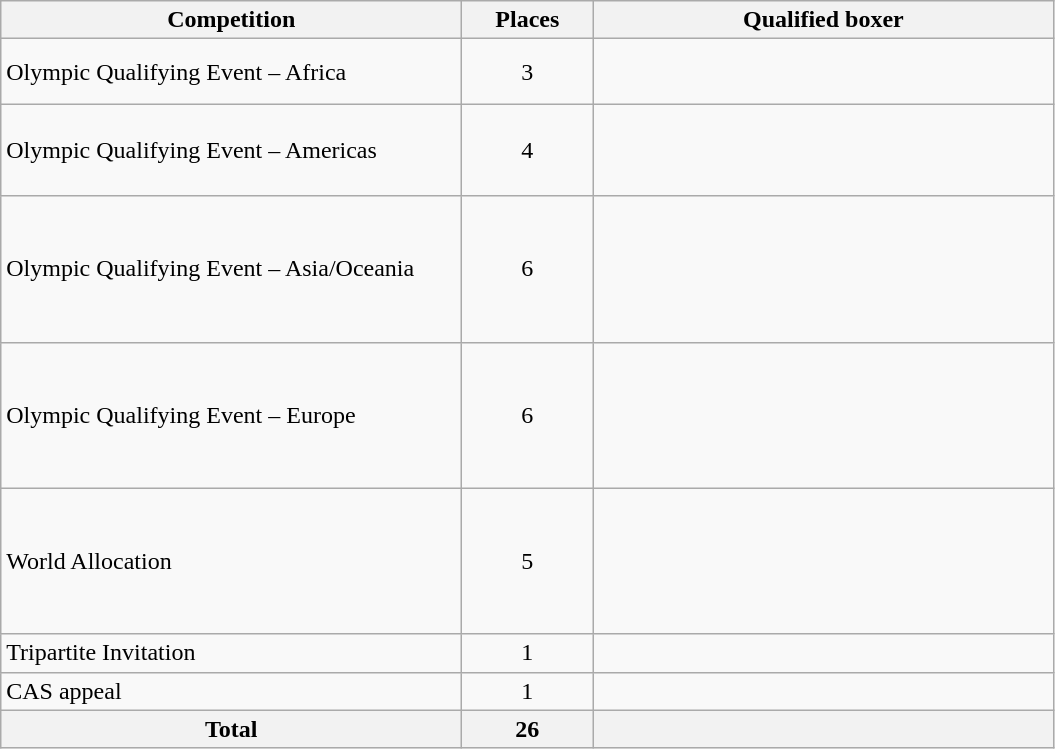<table class=wikitable>
<tr>
<th width=300>Competition</th>
<th width=80>Places</th>
<th width=300>Qualified boxer</th>
</tr>
<tr>
<td>Olympic Qualifying Event – Africa</td>
<td align="center">3</td>
<td><br><br></td>
</tr>
<tr>
<td>Olympic Qualifying Event – Americas</td>
<td align="center">4</td>
<td><br><br><br></td>
</tr>
<tr>
<td>Olympic Qualifying Event – Asia/Oceania</td>
<td align="center">6</td>
<td><br><br><br><br><br></td>
</tr>
<tr>
<td>Olympic Qualifying Event – Europe</td>
<td align="center">6</td>
<td><br><br><br><br><br></td>
</tr>
<tr>
<td>World Allocation</td>
<td align="center">5</td>
<td><br><s></s><br><br><br><br></td>
</tr>
<tr>
<td>Tripartite Invitation</td>
<td align="center">1</td>
<td></td>
</tr>
<tr>
<td>CAS appeal</td>
<td align="center">1</td>
<td></td>
</tr>
<tr>
<th>Total</th>
<th>26</th>
<th></th>
</tr>
</table>
